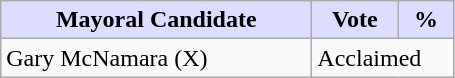<table class="wikitable">
<tr>
<th style="background:#ddf; width:200px;">Mayoral Candidate </th>
<th style="background:#ddf; width:50px;">Vote</th>
<th style="background:#ddf; width:30px;">%</th>
</tr>
<tr>
<td>Gary McNamara (X)</td>
<td colspan="2">Acclaimed</td>
</tr>
</table>
